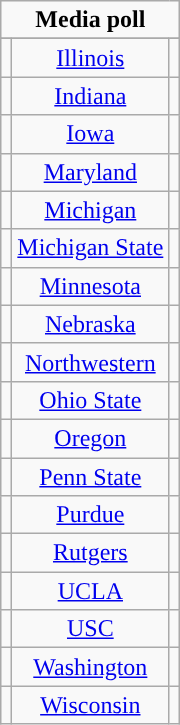<table class="wikitable" style="display: inline-table; text-align: center">
<tr>
<td colspan="3"><strong>Media poll</strong></td>
</tr>
<tr>
</tr>
<tr>
<td></td>
<td><a href='#'><span>Illinois</span></a></td>
<td></td>
</tr>
<tr>
<td></td>
<td><a href='#'><span>Indiana</span></a></td>
<td></td>
</tr>
<tr>
<td></td>
<td><a href='#'><span>Iowa</span></a></td>
<td></td>
</tr>
<tr>
<td></td>
<td><a href='#'><span>Maryland</span></a></td>
<td></td>
</tr>
<tr>
<td></td>
<td><a href='#'><span>Michigan</span></a></td>
<td></td>
</tr>
<tr>
<td></td>
<td><a href='#'><span>Michigan State</span></a></td>
<td></td>
</tr>
<tr>
<td></td>
<td><a href='#'><span>Minnesota</span></a></td>
<td></td>
</tr>
<tr>
<td></td>
<td><a href='#'><span>Nebraska</span></a></td>
<td></td>
</tr>
<tr>
<td></td>
<td><a href='#'><span>Northwestern</span></a></td>
<td></td>
</tr>
<tr>
<td></td>
<td><a href='#'><span>Ohio State</span></a></td>
<td></td>
</tr>
<tr>
<td></td>
<td><a href='#'><span>Oregon</span></a></td>
<td></td>
</tr>
<tr>
<td></td>
<td><a href='#'><span>Penn State</span></a></td>
<td></td>
</tr>
<tr>
<td></td>
<td><a href='#'><span>Purdue</span></a></td>
<td></td>
</tr>
<tr>
<td></td>
<td><a href='#'><span>Rutgers</span></a></td>
<td></td>
</tr>
<tr>
<td></td>
<td><a href='#'><span>UCLA</span></a></td>
<td></td>
</tr>
<tr>
<td></td>
<td><a href='#'><span>USC</span></a></td>
<td></td>
</tr>
<tr>
<td></td>
<td><a href='#'><span>Washington</span></a></td>
<td></td>
</tr>
<tr>
<td></td>
<td><a href='#'><span>Wisconsin</span></a></td>
<td></td>
</tr>
</table>
